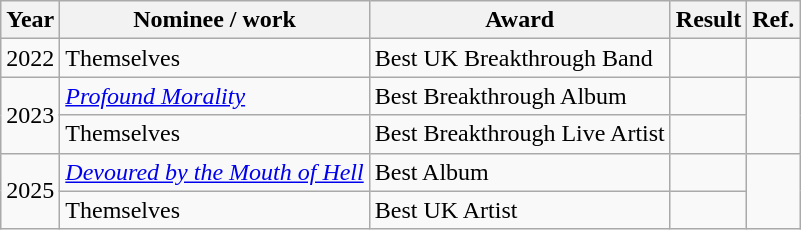<table class="wikitable">
<tr>
<th>Year</th>
<th>Nominee / work</th>
<th>Award</th>
<th>Result</th>
<th>Ref.</th>
</tr>
<tr>
<td>2022</td>
<td>Themselves</td>
<td>Best UK Breakthrough Band</td>
<td></td>
<td></td>
</tr>
<tr>
<td rowspan="2">2023</td>
<td><em><a href='#'>Profound Morality</a></em></td>
<td>Best Breakthrough Album</td>
<td></td>
<td rowspan="2"></td>
</tr>
<tr>
<td>Themselves</td>
<td>Best Breakthrough Live Artist</td>
<td></td>
</tr>
<tr>
<td rowspan="2">2025</td>
<td><em><a href='#'>Devoured by the Mouth of Hell</a></em></td>
<td>Best Album</td>
<td></td>
<td rowspan="2"></td>
</tr>
<tr>
<td>Themselves</td>
<td>Best UK Artist</td>
<td></td>
</tr>
</table>
